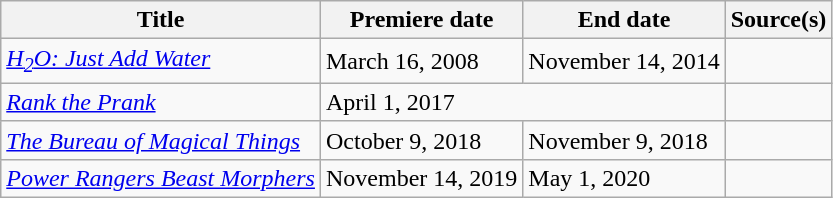<table class="wikitable sortable">
<tr>
<th>Title</th>
<th>Premiere date</th>
<th>End date</th>
<th>Source(s)</th>
</tr>
<tr>
<td><em><a href='#'>H<sub>2</sub>O: Just Add Water</a></em></td>
<td>March 16, 2008</td>
<td>November 14, 2014</td>
<td></td>
</tr>
<tr>
<td><em><a href='#'>Rank the Prank</a></em></td>
<td colspan=2>April 1, 2017</td>
<td></td>
</tr>
<tr>
<td><em><a href='#'>The Bureau of Magical Things</a></em></td>
<td>October 9, 2018</td>
<td>November 9, 2018</td>
<td></td>
</tr>
<tr>
<td><em><a href='#'>Power Rangers Beast Morphers</a></em></td>
<td>November 14, 2019</td>
<td>May 1, 2020</td>
<td></td>
</tr>
</table>
